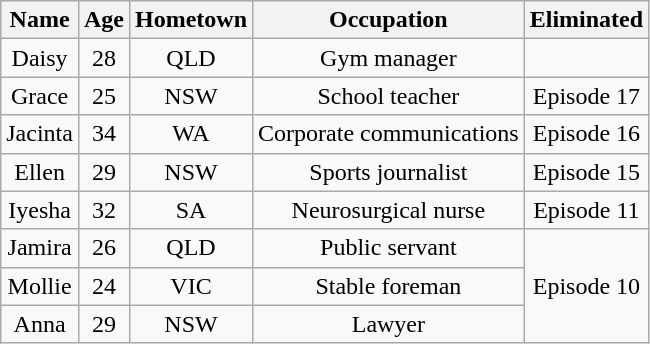<table class="wikitable plainrowheaders" style="text-align:center">
<tr>
<th scope="col">Name</th>
<th scope="col">Age</th>
<th scope="col">Hometown</th>
<th scope="col">Occupation</th>
<th scope="col">Eliminated</th>
</tr>
<tr>
<td>Daisy</td>
<td>28</td>
<td>QLD</td>
<td>Gym manager</td>
<td></td>
</tr>
<tr>
<td>Grace</td>
<td>25</td>
<td>NSW</td>
<td>School teacher</td>
<td>Episode 17</td>
</tr>
<tr>
<td>Jacinta</td>
<td>34</td>
<td>WA</td>
<td>Corporate communications</td>
<td>Episode 16</td>
</tr>
<tr>
<td>Ellen</td>
<td>29</td>
<td>NSW</td>
<td>Sports journalist</td>
<td>Episode 15</td>
</tr>
<tr>
<td>Iyesha</td>
<td>32</td>
<td>SA</td>
<td>Neurosurgical nurse</td>
<td>Episode 11</td>
</tr>
<tr>
<td>Jamira</td>
<td>26</td>
<td>QLD</td>
<td>Public servant</td>
<td rowspan="3">Episode 10</td>
</tr>
<tr>
<td>Mollie</td>
<td>24</td>
<td>VIC</td>
<td>Stable foreman</td>
</tr>
<tr>
<td>Anna</td>
<td>29</td>
<td>NSW</td>
<td>Lawyer</td>
</tr>
</table>
